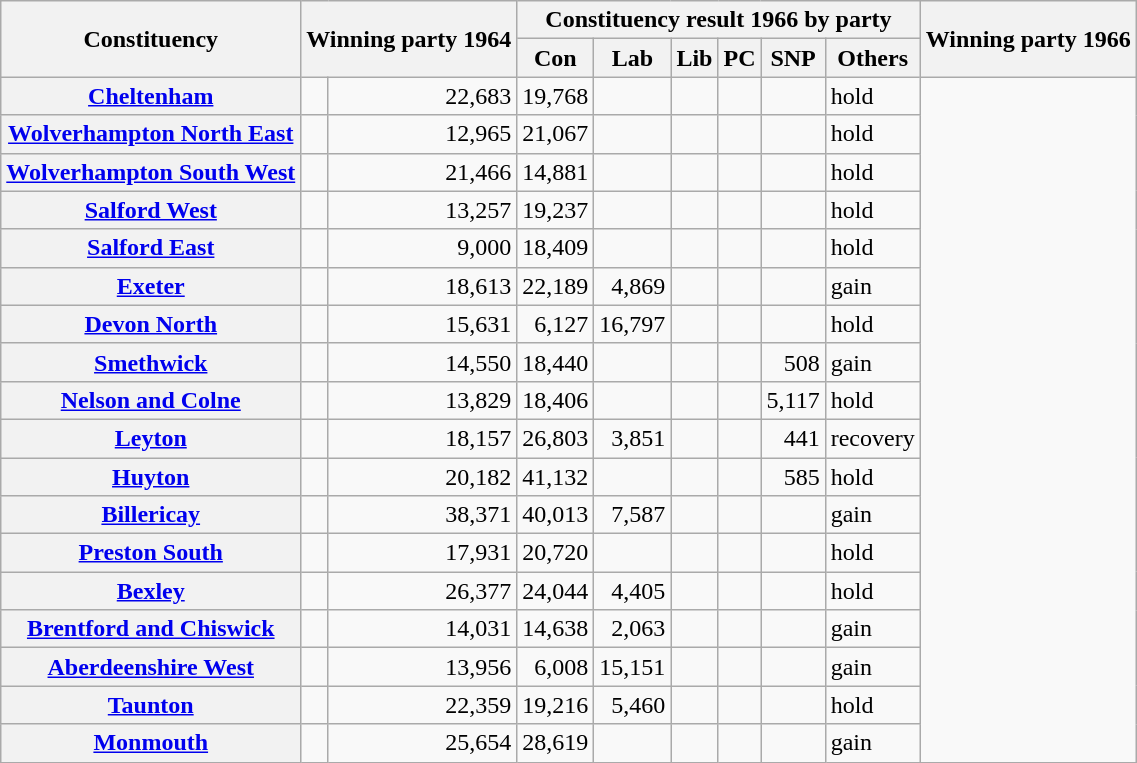<table class="wikitable plainrowheaders">
<tr>
<th rowspan=2>Constituency</th>
<th colspan=2 rowspan=2>Winning party 1964</th>
<th colspan="6">Constituency result 1966 by party</th>
<th colspan=2 rowspan=2>Winning party 1966</th>
</tr>
<tr>
<th>Con</th>
<th>Lab</th>
<th>Lib</th>
<th>PC</th>
<th>SNP</th>
<th>Others</th>
</tr>
<tr>
<th scope=row><a href='#'>Cheltenham</a></th>
<td></td>
<td align=right>22,683</td>
<td align=right>19,768</td>
<td align=right></td>
<td align=right></td>
<td align=right></td>
<td align=right></td>
<td> hold</td>
</tr>
<tr>
<th scope=row><a href='#'>Wolverhampton North East</a></th>
<td></td>
<td align=right>12,965</td>
<td align=right>21,067</td>
<td align=right></td>
<td align=right></td>
<td align=right></td>
<td align=right></td>
<td> hold</td>
</tr>
<tr>
<th scope=row><a href='#'>Wolverhampton South West</a></th>
<td></td>
<td align=right>21,466</td>
<td align=right>14,881</td>
<td align=right></td>
<td align=right></td>
<td align=right></td>
<td align=right></td>
<td> hold</td>
</tr>
<tr>
<th scope=row><a href='#'>Salford West</a></th>
<td></td>
<td align=right>13,257</td>
<td align=right>19,237</td>
<td align=right></td>
<td align=right></td>
<td align=right></td>
<td align=right></td>
<td> hold</td>
</tr>
<tr>
<th scope=row><a href='#'>Salford East</a></th>
<td></td>
<td align=right>9,000</td>
<td align=right>18,409</td>
<td align=right></td>
<td align=right></td>
<td align=right></td>
<td align=right></td>
<td> hold</td>
</tr>
<tr>
<th scope=row><a href='#'>Exeter</a></th>
<td></td>
<td align=right>18,613</td>
<td align=right>22,189</td>
<td align=right>4,869</td>
<td align=right></td>
<td align=right></td>
<td align=right></td>
<td> gain</td>
</tr>
<tr>
<th scope=row><a href='#'>Devon North</a></th>
<td></td>
<td align=right>15,631</td>
<td align=right>6,127</td>
<td align=right>16,797</td>
<td align=right></td>
<td align=right></td>
<td align=right></td>
<td> hold</td>
</tr>
<tr>
<th scope=row><a href='#'>Smethwick</a></th>
<td></td>
<td align=right>14,550</td>
<td align=right>18,440</td>
<td align=right></td>
<td align=right></td>
<td align=right></td>
<td align=right>508</td>
<td> gain</td>
</tr>
<tr>
<th scope=row><a href='#'>Nelson and Colne</a></th>
<td></td>
<td align=right>13,829</td>
<td align=right>18,406</td>
<td align=right></td>
<td align=right></td>
<td align=right></td>
<td align=right>5,117</td>
<td> hold</td>
</tr>
<tr>
<th scope=row><a href='#'>Leyton</a></th>
<td></td>
<td align=right>18,157</td>
<td align=right>26,803</td>
<td align=right>3,851</td>
<td align=right></td>
<td align=right></td>
<td align=right>441</td>
<td> recovery</td>
</tr>
<tr>
<th scope=row><a href='#'>Huyton</a></th>
<td></td>
<td align=right>20,182</td>
<td align=right>41,132</td>
<td align=right></td>
<td align=right></td>
<td align=right></td>
<td align=right>585</td>
<td> hold</td>
</tr>
<tr>
<th scope=row><a href='#'>Billericay</a></th>
<td></td>
<td align=right>38,371</td>
<td align=right>40,013</td>
<td align=right>7,587</td>
<td align=right></td>
<td align=right></td>
<td align=right></td>
<td> gain</td>
</tr>
<tr>
<th scope=row><a href='#'>Preston South</a></th>
<td></td>
<td align=right>17,931</td>
<td align=right>20,720</td>
<td align=right></td>
<td align=right></td>
<td align=right></td>
<td align=right></td>
<td> hold</td>
</tr>
<tr>
<th scope=row><a href='#'>Bexley</a></th>
<td></td>
<td align=right>26,377</td>
<td align=right>24,044</td>
<td align=right>4,405</td>
<td align=right></td>
<td align=right></td>
<td align=right></td>
<td> hold</td>
</tr>
<tr>
<th scope=row><a href='#'>Brentford and Chiswick</a></th>
<td></td>
<td align=right>14,031</td>
<td align=right>14,638</td>
<td align=right>2,063</td>
<td align=right></td>
<td align=right></td>
<td align=right></td>
<td> gain</td>
</tr>
<tr>
<th scope=row><a href='#'>Aberdeenshire West</a></th>
<td></td>
<td align=right>13,956</td>
<td align=right>6,008</td>
<td align=right>15,151</td>
<td align=right></td>
<td align=right></td>
<td align=right></td>
<td> gain</td>
</tr>
<tr>
<th scope=row><a href='#'>Taunton</a></th>
<td></td>
<td align=right>22,359</td>
<td align=right>19,216</td>
<td align=right>5,460</td>
<td align=right></td>
<td align=right></td>
<td align=right></td>
<td> hold</td>
</tr>
<tr>
<th scope=row><a href='#'>Monmouth</a></th>
<td></td>
<td align=right>25,654</td>
<td align=right>28,619</td>
<td align=right></td>
<td align=right></td>
<td align=right></td>
<td align=right></td>
<td> gain</td>
</tr>
</table>
